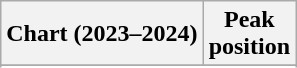<table class="wikitable sortable plainrowheaders" style="text-align:center">
<tr>
<th scope="col">Chart (2023–2024)</th>
<th scope="col">Peak<br>position</th>
</tr>
<tr>
</tr>
<tr>
</tr>
</table>
